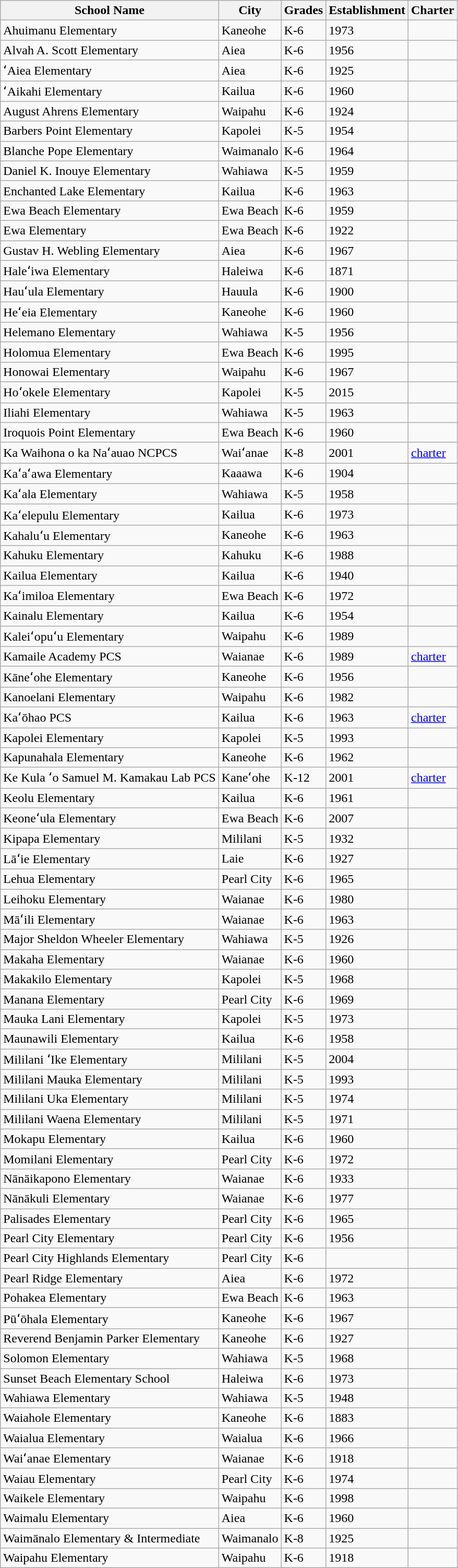<table class="wikitable">
<tr>
<th>School Name</th>
<th>City</th>
<th>Grades</th>
<th>Establishment</th>
<th>Charter</th>
</tr>
<tr>
<td>Ahuimanu Elementary</td>
<td>Kaneohe</td>
<td>K-6</td>
<td>1973</td>
<td></td>
</tr>
<tr>
<td>Alvah A. Scott Elementary</td>
<td>Aiea</td>
<td>K-6</td>
<td>1956</td>
<td></td>
</tr>
<tr>
<td>ʻAiea Elementary</td>
<td>Aiea</td>
<td>K-6</td>
<td>1925</td>
<td></td>
</tr>
<tr>
<td>ʻAikahi Elementary</td>
<td>Kailua</td>
<td>K-6</td>
<td>1960</td>
<td></td>
</tr>
<tr>
<td>August Ahrens Elementary</td>
<td>Waipahu</td>
<td>K-6</td>
<td>1924</td>
<td></td>
</tr>
<tr>
<td>Barbers Point Elementary</td>
<td>Kapolei</td>
<td>K-5</td>
<td>1954</td>
<td></td>
</tr>
<tr>
<td>Blanche Pope Elementary</td>
<td>Waimanalo</td>
<td>K-6</td>
<td>1964</td>
<td></td>
</tr>
<tr>
<td>Daniel K. Inouye Elementary</td>
<td>Wahiawa</td>
<td>K-5</td>
<td>1959</td>
<td></td>
</tr>
<tr>
<td>Enchanted Lake Elementary</td>
<td>Kailua</td>
<td>K-6</td>
<td>1963</td>
<td></td>
</tr>
<tr>
<td>Ewa Beach Elementary</td>
<td>Ewa Beach</td>
<td>K-6</td>
<td>1959</td>
<td></td>
</tr>
<tr>
<td>Ewa Elementary</td>
<td>Ewa Beach</td>
<td>K-6</td>
<td>1922</td>
<td></td>
</tr>
<tr>
<td>Gustav H. Webling Elementary</td>
<td>Aiea</td>
<td>K-6</td>
<td>1967</td>
<td></td>
</tr>
<tr>
<td>Haleʻiwa Elementary</td>
<td>Haleiwa</td>
<td>K-6</td>
<td>1871</td>
<td></td>
</tr>
<tr>
<td>Hauʻula Elementary</td>
<td>Hauula</td>
<td>K-6</td>
<td>1900</td>
<td></td>
</tr>
<tr>
<td>Heʻeia Elementary</td>
<td>Kaneohe</td>
<td>K-6</td>
<td>1960</td>
<td></td>
</tr>
<tr>
<td>Helemano Elementary</td>
<td>Wahiawa</td>
<td>K-5</td>
<td>1956</td>
<td></td>
</tr>
<tr>
<td>Holomua Elementary</td>
<td>Ewa Beach</td>
<td>K-6</td>
<td>1995</td>
<td></td>
</tr>
<tr>
<td>Honowai Elementary</td>
<td>Waipahu</td>
<td>K-6</td>
<td>1967</td>
<td></td>
</tr>
<tr>
<td>Hoʻokele Elementary</td>
<td>Kapolei</td>
<td>K-5</td>
<td>2015</td>
<td></td>
</tr>
<tr>
<td>Iliahi Elementary</td>
<td>Wahiawa</td>
<td>K-5</td>
<td>1963</td>
<td></td>
</tr>
<tr>
<td>Iroquois Point Elementary</td>
<td>Ewa Beach</td>
<td>K-6</td>
<td>1960</td>
<td></td>
</tr>
<tr>
<td>Ka Waihona o ka Naʻauao NCPCS</td>
<td>Waiʻanae</td>
<td>K-8</td>
<td>2001</td>
<td><a href='#'>charter</a></td>
</tr>
<tr>
<td>Kaʻaʻawa Elementary</td>
<td>Kaaawa</td>
<td>K-6</td>
<td>1904</td>
<td></td>
</tr>
<tr>
<td>Kaʻala Elementary</td>
<td>Wahiawa</td>
<td>K-5</td>
<td>1958</td>
<td></td>
</tr>
<tr>
<td>Kaʻelepulu Elementary</td>
<td>Kailua</td>
<td>K-6</td>
<td>1973</td>
<td></td>
</tr>
<tr>
<td>Kahaluʻu Elementary</td>
<td>Kaneohe</td>
<td>K-6</td>
<td>1963</td>
<td></td>
</tr>
<tr>
<td>Kahuku Elementary</td>
<td>Kahuku</td>
<td>K-6</td>
<td>1988</td>
<td></td>
</tr>
<tr>
<td>Kailua Elementary</td>
<td>Kailua</td>
<td>K-6</td>
<td>1940</td>
<td></td>
</tr>
<tr>
<td>Kaʻimiloa Elementary</td>
<td>Ewa Beach</td>
<td>K-6</td>
<td>1972</td>
<td></td>
</tr>
<tr>
<td>Kainalu Elementary</td>
<td>Kailua</td>
<td>K-6</td>
<td>1954</td>
<td></td>
</tr>
<tr>
<td>Kaleiʻopuʻu Elementary</td>
<td>Waipahu</td>
<td>K-6</td>
<td>1989</td>
<td></td>
</tr>
<tr>
<td>Kamaile Academy PCS</td>
<td>Waianae</td>
<td>K-6</td>
<td>1989</td>
<td><a href='#'>charter</a></td>
</tr>
<tr>
<td>Kāneʻohe Elementary</td>
<td>Kaneohe</td>
<td>K-6</td>
<td>1956</td>
<td></td>
</tr>
<tr>
<td>Kanoelani Elementary</td>
<td>Waipahu</td>
<td>K-6</td>
<td>1982</td>
<td></td>
</tr>
<tr>
<td>Kaʻōhao PCS</td>
<td>Kailua</td>
<td>K-6</td>
<td>1963</td>
<td><a href='#'>charter</a></td>
</tr>
<tr>
<td>Kapolei Elementary</td>
<td>Kapolei</td>
<td>K-5</td>
<td>1993</td>
<td></td>
</tr>
<tr>
<td>Kapunahala Elementary</td>
<td>Kaneohe</td>
<td>K-6</td>
<td>1962</td>
<td></td>
</tr>
<tr>
<td>Ke Kula ʻo Samuel M. Kamakau Lab PCS</td>
<td>Kaneʻohe</td>
<td>K-12</td>
<td>2001</td>
<td><a href='#'>charter</a></td>
</tr>
<tr>
<td>Keolu Elementary</td>
<td>Kailua</td>
<td>K-6</td>
<td>1961</td>
<td></td>
</tr>
<tr>
<td>Keoneʻula Elementary</td>
<td>Ewa Beach</td>
<td>K-6</td>
<td>2007</td>
<td></td>
</tr>
<tr>
<td>Kipapa Elementary</td>
<td>Mililani</td>
<td>K-5</td>
<td>1932</td>
<td></td>
</tr>
<tr>
<td>Lāʻie Elementary</td>
<td>Laie</td>
<td>K-6</td>
<td>1927</td>
<td></td>
</tr>
<tr>
<td>Lehua Elementary</td>
<td>Pearl City</td>
<td>K-6</td>
<td>1965</td>
<td></td>
</tr>
<tr>
<td>Leihoku Elementary</td>
<td>Waianae</td>
<td>K-6</td>
<td>1980</td>
<td></td>
</tr>
<tr>
<td>Māʻili Elementary</td>
<td>Waianae</td>
<td>K-6</td>
<td>1963</td>
<td></td>
</tr>
<tr>
<td>Major Sheldon Wheeler Elementary</td>
<td>Wahiawa</td>
<td>K-5</td>
<td>1926</td>
<td></td>
</tr>
<tr>
<td>Makaha Elementary</td>
<td>Waianae</td>
<td>K-6</td>
<td>1960</td>
<td></td>
</tr>
<tr>
<td>Makakilo Elementary</td>
<td>Kapolei</td>
<td>K-5</td>
<td>1968</td>
<td></td>
</tr>
<tr>
<td>Manana Elementary</td>
<td>Pearl City</td>
<td>K-6</td>
<td>1969</td>
<td></td>
</tr>
<tr>
<td>Mauka Lani Elementary</td>
<td>Kapolei</td>
<td>K-5</td>
<td>1973</td>
<td></td>
</tr>
<tr>
<td>Maunawili Elementary</td>
<td>Kailua</td>
<td>K-6</td>
<td>1958</td>
<td></td>
</tr>
<tr>
<td>Mililani ʻIke Elementary</td>
<td>Mililani</td>
<td>K-5</td>
<td>2004</td>
<td></td>
</tr>
<tr>
<td>Mililani Mauka Elementary</td>
<td>Mililani</td>
<td>K-5</td>
<td>1993</td>
<td></td>
</tr>
<tr>
<td>Mililani Uka Elementary</td>
<td>Mililani</td>
<td>K-5</td>
<td>1974</td>
<td></td>
</tr>
<tr>
<td>Mililani Waena Elementary</td>
<td>Mililani</td>
<td>K-5</td>
<td>1971</td>
<td></td>
</tr>
<tr>
<td>Mokapu Elementary</td>
<td>Kailua</td>
<td>K-6</td>
<td>1960</td>
<td></td>
</tr>
<tr>
<td>Momilani Elementary</td>
<td>Pearl City</td>
<td>K-6</td>
<td>1972</td>
<td></td>
</tr>
<tr>
<td>Nānāikapono Elementary</td>
<td>Waianae</td>
<td>K-6</td>
<td>1933</td>
<td></td>
</tr>
<tr>
<td>Nānākuli Elementary</td>
<td>Waianae</td>
<td>K-6</td>
<td>1977</td>
<td></td>
</tr>
<tr>
<td>Palisades Elementary</td>
<td>Pearl City</td>
<td>K-6</td>
<td>1965</td>
<td></td>
</tr>
<tr>
<td>Pearl City Elementary</td>
<td>Pearl City</td>
<td>K-6</td>
<td>1956</td>
<td></td>
</tr>
<tr>
<td>Pearl City Highlands Elementary</td>
<td>Pearl City</td>
<td>K-6</td>
<td></td>
<td></td>
</tr>
<tr>
<td>Pearl Ridge Elementary</td>
<td>Aiea</td>
<td>K-6</td>
<td>1972</td>
<td></td>
</tr>
<tr>
<td>Pohakea Elementary</td>
<td>Ewa Beach</td>
<td>K-6</td>
<td>1963</td>
<td></td>
</tr>
<tr>
<td>Pūʻōhala Elementary</td>
<td>Kaneohe</td>
<td>K-6</td>
<td>1967</td>
<td></td>
</tr>
<tr>
<td>Reverend Benjamin Parker Elementary</td>
<td>Kaneohe</td>
<td>K-6</td>
<td>1927</td>
<td></td>
</tr>
<tr>
<td>Solomon Elementary</td>
<td>Wahiawa</td>
<td>K-5</td>
<td>1968</td>
<td></td>
</tr>
<tr>
<td>Sunset Beach Elementary School</td>
<td>Haleiwa</td>
<td>K-6</td>
<td>1973</td>
<td></td>
</tr>
<tr>
<td>Wahiawa Elementary</td>
<td>Wahiawa</td>
<td>K-5</td>
<td>1948</td>
<td></td>
</tr>
<tr>
<td>Waiahole Elementary</td>
<td>Kaneohe</td>
<td>K-6</td>
<td>1883</td>
<td></td>
</tr>
<tr>
<td>Waialua Elementary</td>
<td>Waialua</td>
<td>K-6</td>
<td>1966</td>
<td></td>
</tr>
<tr>
<td>Waiʻanae Elementary</td>
<td>Waianae</td>
<td>K-6</td>
<td>1918</td>
<td></td>
</tr>
<tr>
<td>Waiau Elementary</td>
<td>Pearl City</td>
<td>K-6</td>
<td>1974</td>
<td></td>
</tr>
<tr>
<td>Waikele Elementary</td>
<td>Waipahu</td>
<td>K-6</td>
<td>1998</td>
<td></td>
</tr>
<tr>
<td>Waimalu Elementary</td>
<td>Aiea</td>
<td>K-6</td>
<td>1960</td>
<td></td>
</tr>
<tr>
<td>Waimānalo Elementary & Intermediate</td>
<td>Waimanalo</td>
<td>K-8</td>
<td>1925</td>
<td></td>
</tr>
<tr>
<td>Waipahu Elementary</td>
<td>Waipahu</td>
<td>K-6</td>
<td>1918</td>
<td></td>
</tr>
</table>
